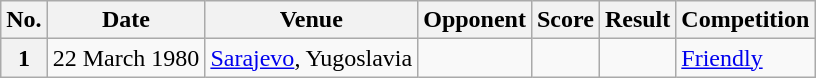<table class="wikitable plainrowheaders sortable">
<tr>
<th scope="col">No.</th>
<th scope="col" data-sort-type="date">Date</th>
<th scope="col">Venue</th>
<th scope="col">Opponent</th>
<th scope="col">Score</th>
<th scope="col">Result</th>
<th scope="col">Competition</th>
</tr>
<tr>
<th scope="row">1</th>
<td>22 March 1980</td>
<td><a href='#'>Sarajevo</a>, Yugoslavia</td>
<td></td>
<td></td>
<td></td>
<td><a href='#'>Friendly</a></td>
</tr>
</table>
